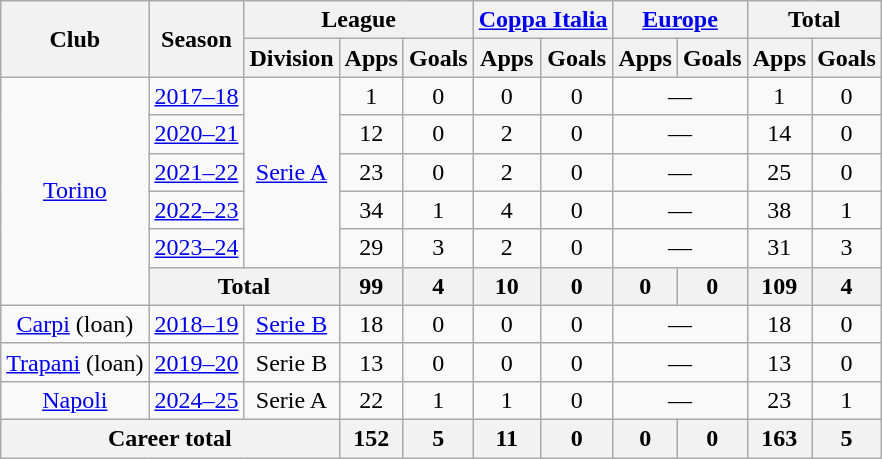<table class="wikitable" style="text-align:center">
<tr>
<th rowspan="2">Club</th>
<th rowspan="2">Season</th>
<th colspan="3">League</th>
<th colspan="2"><a href='#'>Coppa Italia</a></th>
<th colspan="2"><a href='#'>Europe</a></th>
<th colspan="2">Total</th>
</tr>
<tr>
<th>Division</th>
<th>Apps</th>
<th>Goals</th>
<th>Apps</th>
<th>Goals</th>
<th>Apps</th>
<th>Goals</th>
<th>Apps</th>
<th>Goals</th>
</tr>
<tr>
<td rowspan="6"><a href='#'>Torino</a></td>
<td><a href='#'>2017–18</a></td>
<td rowspan="5"><a href='#'>Serie A</a></td>
<td>1</td>
<td>0</td>
<td>0</td>
<td>0</td>
<td colspan="2">—</td>
<td>1</td>
<td>0</td>
</tr>
<tr>
<td><a href='#'>2020–21</a></td>
<td>12</td>
<td>0</td>
<td>2</td>
<td>0</td>
<td colspan="2">—</td>
<td>14</td>
<td>0</td>
</tr>
<tr>
<td><a href='#'>2021–22</a></td>
<td>23</td>
<td>0</td>
<td>2</td>
<td>0</td>
<td colspan="2">—</td>
<td>25</td>
<td>0</td>
</tr>
<tr>
<td><a href='#'>2022–23</a></td>
<td>34</td>
<td>1</td>
<td>4</td>
<td>0</td>
<td colspan="2">—</td>
<td>38</td>
<td>1</td>
</tr>
<tr>
<td><a href='#'>2023–24</a></td>
<td>29</td>
<td>3</td>
<td>2</td>
<td>0</td>
<td colspan="2">—</td>
<td>31</td>
<td>3</td>
</tr>
<tr>
<th colspan="2">Total</th>
<th>99</th>
<th>4</th>
<th>10</th>
<th>0</th>
<th>0</th>
<th>0</th>
<th>109</th>
<th>4</th>
</tr>
<tr>
<td><a href='#'>Carpi</a> (loan)</td>
<td><a href='#'>2018–19</a></td>
<td><a href='#'>Serie B</a></td>
<td>18</td>
<td>0</td>
<td>0</td>
<td>0</td>
<td colspan="2">—</td>
<td>18</td>
<td>0</td>
</tr>
<tr>
<td><a href='#'>Trapani</a> (loan)</td>
<td><a href='#'>2019–20</a></td>
<td>Serie B</td>
<td>13</td>
<td>0</td>
<td>0</td>
<td>0</td>
<td colspan="2">—</td>
<td>13</td>
<td>0</td>
</tr>
<tr>
<td><a href='#'>Napoli</a></td>
<td><a href='#'>2024–25</a></td>
<td>Serie A</td>
<td>22</td>
<td>1</td>
<td>1</td>
<td>0</td>
<td colspan="2">—</td>
<td>23</td>
<td>1</td>
</tr>
<tr>
<th colspan="3">Career total</th>
<th>152</th>
<th>5</th>
<th>11</th>
<th>0</th>
<th>0</th>
<th>0</th>
<th>163</th>
<th>5</th>
</tr>
</table>
